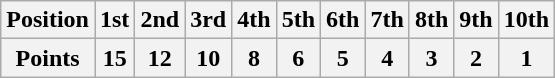<table class="wikitable">
<tr>
<th>Position</th>
<th>1st</th>
<th>2nd</th>
<th>3rd</th>
<th>4th</th>
<th>5th</th>
<th>6th</th>
<th>7th</th>
<th>8th</th>
<th>9th</th>
<th>10th</th>
</tr>
<tr>
<th>Points</th>
<th>15</th>
<th>12</th>
<th>10</th>
<th>8</th>
<th>6</th>
<th>5</th>
<th>4</th>
<th>3</th>
<th>2</th>
<th>1</th>
</tr>
</table>
